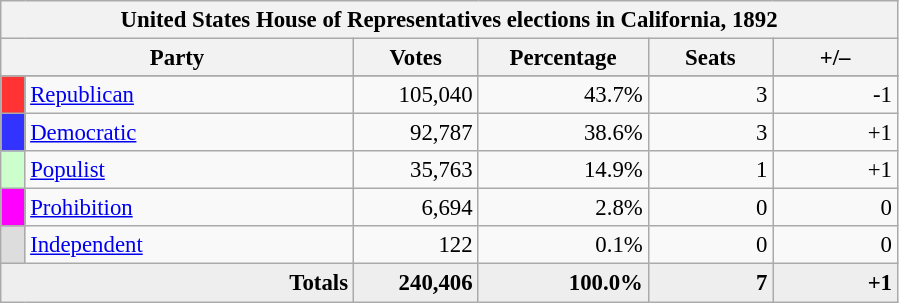<table class="wikitable" style="font-size: 95%;">
<tr>
<th colspan="6">United States House of Representatives elections in California, 1892</th>
</tr>
<tr>
<th colspan=2 style="width: 15em">Party</th>
<th style="width: 5em">Votes</th>
<th style="width: 7em">Percentage</th>
<th style="width: 5em">Seats</th>
<th style="width: 5em">+/–</th>
</tr>
<tr>
</tr>
<tr>
<th style="background-color:#FF3333; width: 3px"></th>
<td style="width: 130px"><a href='#'>Republican</a></td>
<td style="text-align:right;">105,040</td>
<td style="text-align:right;">43.7%</td>
<td style="text-align:right;">3</td>
<td style="text-align:right;">-1</td>
</tr>
<tr>
<th style="background-color:#3333FF; width: 3px"></th>
<td style="width: 130px"><a href='#'>Democratic</a></td>
<td style="text-align:right;">92,787</td>
<td style="text-align:right;">38.6%</td>
<td style="text-align:right;">3</td>
<td style="text-align:right;">+1</td>
</tr>
<tr>
<th style="background-color:#CCFFCC; width: 3px"></th>
<td style="width: 130px"><a href='#'>Populist</a></td>
<td style="text-align:right;">35,763</td>
<td style="text-align:right;">14.9%</td>
<td style="text-align:right;">1</td>
<td style="text-align:right;">+1</td>
</tr>
<tr>
<th style="background-color:#FF00FF; width: 3px"></th>
<td style="width: 130px"><a href='#'>Prohibition</a></td>
<td style="text-align:right;">6,694</td>
<td style="text-align:right;">2.8%</td>
<td style="text-align:right;">0</td>
<td style="text-align:right;">0</td>
</tr>
<tr>
<th style="background-color:#DDDDDD; width: 3px"></th>
<td style="width: 130px"><a href='#'>Independent</a></td>
<td style="text-align:right;">122</td>
<td style="text-align:right;">0.1%</td>
<td style="text-align:right;">0</td>
<td style="text-align:right;">0</td>
</tr>
<tr style="background-color:#EEEEEE;">
<td colspan="2" align="right"><strong>Totals</strong></td>
<td style="text-align:right;"><strong>240,406</strong></td>
<td style="text-align:right;"><strong>100.0%</strong></td>
<td style="text-align:right;"><strong>7</strong></td>
<td style="text-align:right;"><strong>+1</strong></td>
</tr>
</table>
